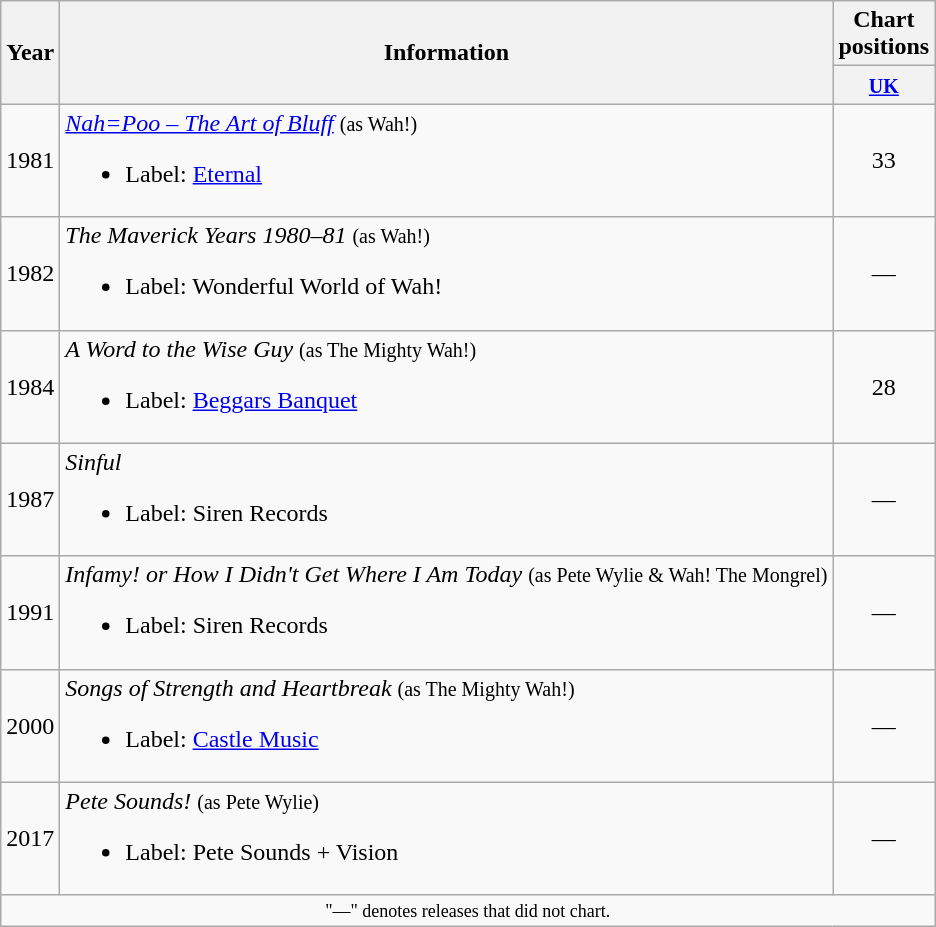<table class="wikitable" style=text-align:center;>
<tr>
<th rowspan="2">Year</th>
<th rowspan="2">Information</th>
<th>Chart positions</th>
</tr>
<tr>
<th width="30"><small><a href='#'>UK</a></small><br></th>
</tr>
<tr>
<td>1981</td>
<td align="left"><em><a href='#'>Nah=Poo – The Art of Bluff</a></em> <small>(as Wah!)</small><br><ul><li>Label: <a href='#'>Eternal</a></li></ul></td>
<td>33</td>
</tr>
<tr>
<td>1982</td>
<td align="left"><em>The Maverick Years 1980–81</em> <small>(as Wah!)</small><br><ul><li>Label: Wonderful World of Wah!</li></ul></td>
<td>—</td>
</tr>
<tr>
<td>1984</td>
<td align="left"><em>A Word to the Wise Guy</em> <small>(as The Mighty Wah!)</small><br><ul><li>Label: <a href='#'>Beggars Banquet</a></li></ul></td>
<td>28</td>
</tr>
<tr>
<td>1987</td>
<td align="left"><em>Sinful</em><br><ul><li>Label: Siren Records</li></ul></td>
<td>—</td>
</tr>
<tr>
<td>1991</td>
<td align="left"><em>Infamy! or How I Didn't Get Where I Am Today</em> <small>(as Pete Wylie & Wah! The Mongrel)</small><br><ul><li>Label: Siren Records</li></ul></td>
<td>—</td>
</tr>
<tr>
<td>2000</td>
<td align="left"><em>Songs of Strength and Heartbreak</em> <small>(as The Mighty Wah!)</small><br><ul><li>Label: <a href='#'>Castle Music</a></li></ul></td>
<td>—</td>
</tr>
<tr>
<td>2017</td>
<td align="left"><em>Pete Sounds!</em> <small>(as Pete Wylie)</small><br><ul><li>Label: Pete Sounds + Vision</li></ul></td>
<td>—</td>
</tr>
<tr>
<td colspan="6" style="text-align:center; font-size:9pt;">"—" denotes releases that did not chart.</td>
</tr>
</table>
